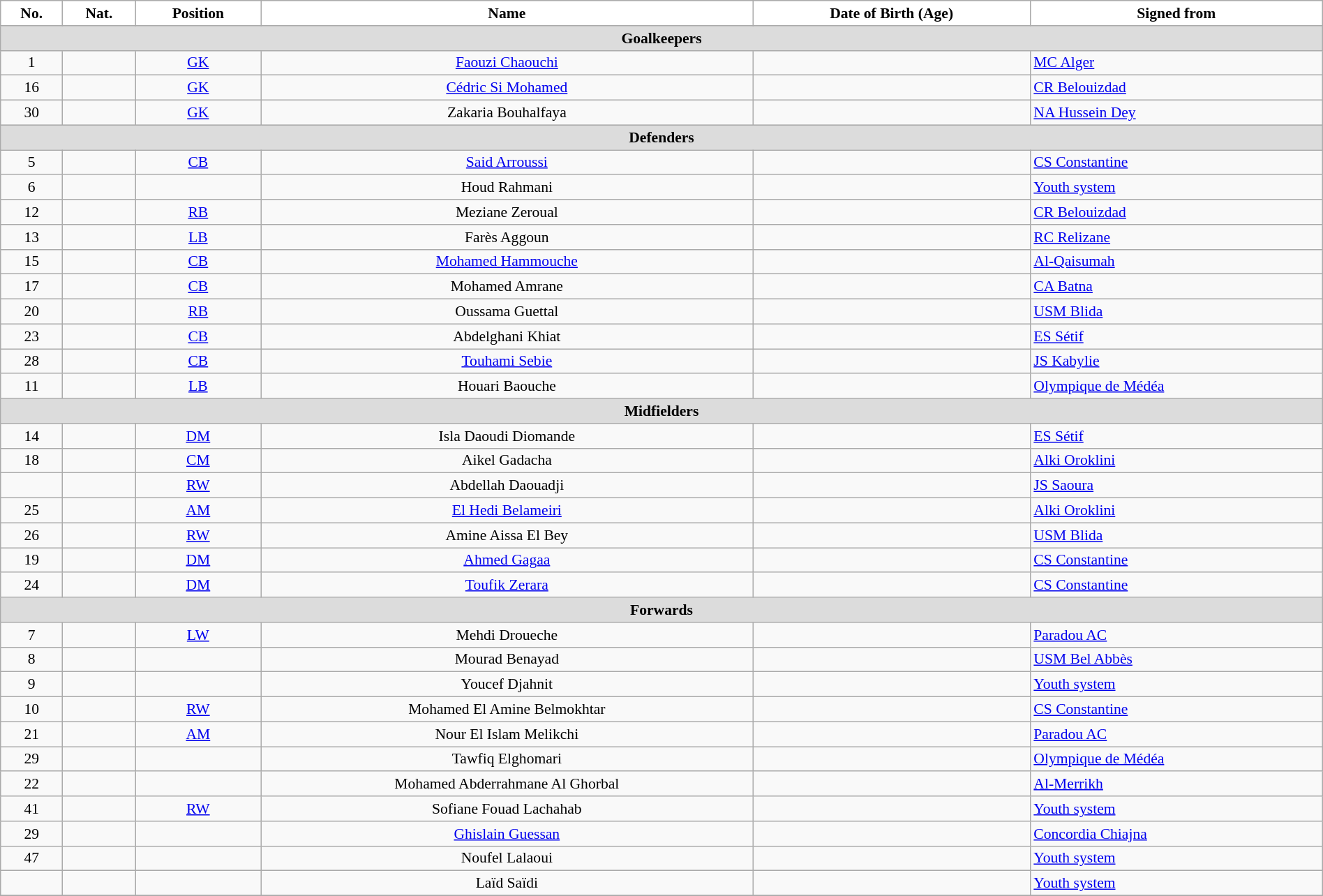<table class="wikitable" style="text-align:center; font-size:90%; width:100%">
<tr>
<th style="background:white; color:black; text-align:center;">No.</th>
<th style="background:white; color:black; text-align:center;">Nat.</th>
<th style="background:white; color:black; text-align:center;">Position</th>
<th style="background:white; color:black; text-align:center;">Name</th>
<th style="background:white; color:black; text-align:center;">Date of Birth (Age)</th>
<th style="background:white; color:black; text-align:center;">Signed from</th>
</tr>
<tr>
<th colspan=10 style="background:#DCDCDC; text-align:center;">Goalkeepers</th>
</tr>
<tr>
<td>1</td>
<td></td>
<td><a href='#'>GK</a></td>
<td><a href='#'>Faouzi Chaouchi</a></td>
<td></td>
<td style="text-align:left"> <a href='#'>MC Alger</a></td>
</tr>
<tr>
<td>16</td>
<td></td>
<td><a href='#'>GK</a></td>
<td><a href='#'>Cédric Si Mohamed</a></td>
<td></td>
<td style="text-align:left"> <a href='#'>CR Belouizdad</a></td>
</tr>
<tr>
<td>30</td>
<td></td>
<td><a href='#'>GK</a></td>
<td>Zakaria Bouhalfaya</td>
<td></td>
<td style="text-align:left"> <a href='#'>NA Hussein Dey</a></td>
</tr>
<tr>
<th colspan=10 style="background:#DCDCDC; text-align:center;">Defenders</th>
</tr>
<tr>
<td>5</td>
<td></td>
<td><a href='#'>CB</a></td>
<td><a href='#'>Said Arroussi</a></td>
<td></td>
<td style="text-align:left"> <a href='#'>CS Constantine</a></td>
</tr>
<tr>
<td>6</td>
<td></td>
<td></td>
<td>Houd Rahmani</td>
<td></td>
<td style="text-align:left"> <a href='#'>Youth system</a></td>
</tr>
<tr>
<td>12</td>
<td></td>
<td><a href='#'>RB</a></td>
<td>Meziane Zeroual</td>
<td></td>
<td style="text-align:left"> <a href='#'>CR Belouizdad</a></td>
</tr>
<tr>
<td>13</td>
<td></td>
<td><a href='#'>LB</a></td>
<td>Farès Aggoun</td>
<td></td>
<td style="text-align:left"> <a href='#'>RC Relizane</a></td>
</tr>
<tr>
<td>15</td>
<td></td>
<td><a href='#'>CB</a></td>
<td><a href='#'>Mohamed Hammouche</a></td>
<td></td>
<td style="text-align:left"> <a href='#'>Al-Qaisumah</a></td>
</tr>
<tr>
<td>17</td>
<td></td>
<td><a href='#'>CB</a></td>
<td>Mohamed Amrane</td>
<td></td>
<td style="text-align:left"> <a href='#'>CA Batna</a></td>
</tr>
<tr>
<td>20</td>
<td></td>
<td><a href='#'>RB</a></td>
<td>Oussama Guettal</td>
<td></td>
<td style="text-align:left"> <a href='#'>USM Blida</a></td>
</tr>
<tr>
<td>23</td>
<td></td>
<td><a href='#'>CB</a></td>
<td>Abdelghani Khiat</td>
<td></td>
<td style="text-align:left"> <a href='#'>ES Sétif</a></td>
</tr>
<tr>
<td>28</td>
<td></td>
<td><a href='#'>CB</a></td>
<td><a href='#'>Touhami Sebie</a></td>
<td></td>
<td style="text-align:left"> <a href='#'>JS Kabylie</a></td>
</tr>
<tr>
<td>11</td>
<td></td>
<td><a href='#'>LB</a></td>
<td>Houari Baouche</td>
<td></td>
<td style="text-align:left"> <a href='#'>Olympique de Médéa</a></td>
</tr>
<tr>
<th colspan=10 style="background:#DCDCDC; text-align:center;">Midfielders</th>
</tr>
<tr>
<td>14</td>
<td></td>
<td><a href='#'>DM</a></td>
<td>Isla Daoudi Diomande</td>
<td></td>
<td style="text-align:left"> <a href='#'>ES Sétif</a></td>
</tr>
<tr>
<td>18</td>
<td></td>
<td><a href='#'>CM</a></td>
<td>Aikel Gadacha</td>
<td></td>
<td style="text-align:left"> <a href='#'>Alki Oroklini</a></td>
</tr>
<tr>
<td></td>
<td></td>
<td><a href='#'>RW</a></td>
<td>Abdellah Daouadji</td>
<td></td>
<td style="text-align:left"> <a href='#'>JS Saoura</a></td>
</tr>
<tr>
<td>25</td>
<td></td>
<td><a href='#'>AM</a></td>
<td><a href='#'>El Hedi Belameiri</a></td>
<td></td>
<td style="text-align:left"> <a href='#'>Alki Oroklini</a></td>
</tr>
<tr>
<td>26</td>
<td></td>
<td><a href='#'>RW</a></td>
<td>Amine Aissa El Bey</td>
<td></td>
<td style="text-align:left"> <a href='#'>USM Blida</a></td>
</tr>
<tr>
<td>19</td>
<td></td>
<td><a href='#'>DM</a></td>
<td><a href='#'>Ahmed Gagaa</a></td>
<td></td>
<td style="text-align:left"> <a href='#'>CS Constantine</a></td>
</tr>
<tr>
<td>24</td>
<td></td>
<td><a href='#'>DM</a></td>
<td><a href='#'>Toufik Zerara</a></td>
<td></td>
<td style="text-align:left"> <a href='#'>CS Constantine</a></td>
</tr>
<tr>
<th colspan=10 style="background:#DCDCDC; text-align:center;">Forwards</th>
</tr>
<tr>
<td>7</td>
<td></td>
<td><a href='#'>LW</a></td>
<td>Mehdi Droueche</td>
<td></td>
<td style="text-align:left"> <a href='#'>Paradou AC</a></td>
</tr>
<tr>
<td>8</td>
<td></td>
<td></td>
<td>Mourad Benayad</td>
<td></td>
<td style="text-align:left"> <a href='#'>USM Bel Abbès</a></td>
</tr>
<tr>
<td>9</td>
<td></td>
<td></td>
<td>Youcef Djahnit</td>
<td></td>
<td style="text-align:left"> <a href='#'>Youth system</a></td>
</tr>
<tr>
<td>10</td>
<td></td>
<td><a href='#'>RW</a></td>
<td>Mohamed El Amine Belmokhtar</td>
<td></td>
<td style="text-align:left"> <a href='#'>CS Constantine</a></td>
</tr>
<tr>
<td>21</td>
<td></td>
<td><a href='#'>AM</a></td>
<td>Nour El Islam Melikchi</td>
<td></td>
<td style="text-align:left"> <a href='#'>Paradou AC</a></td>
</tr>
<tr>
<td>29</td>
<td></td>
<td></td>
<td>Tawfiq Elghomari</td>
<td></td>
<td style="text-align:left"> <a href='#'>Olympique de Médéa</a></td>
</tr>
<tr>
<td>22</td>
<td></td>
<td></td>
<td>Mohamed Abderrahmane Al Ghorbal</td>
<td></td>
<td style="text-align:left"> <a href='#'>Al-Merrikh</a></td>
</tr>
<tr>
<td>41</td>
<td></td>
<td><a href='#'>RW</a></td>
<td>Sofiane Fouad Lachahab</td>
<td></td>
<td style="text-align:left"> <a href='#'>Youth system</a></td>
</tr>
<tr>
<td>29</td>
<td></td>
<td></td>
<td><a href='#'>Ghislain Guessan</a></td>
<td></td>
<td style="text-align:left"> <a href='#'>Concordia Chiajna</a></td>
</tr>
<tr>
<td>47</td>
<td></td>
<td></td>
<td>Noufel Lalaoui</td>
<td></td>
<td style="text-align:left"> <a href='#'>Youth system</a></td>
</tr>
<tr>
<td></td>
<td></td>
<td></td>
<td>Laïd Saïdi</td>
<td></td>
<td style="text-align:left"> <a href='#'>Youth system</a></td>
</tr>
<tr>
</tr>
</table>
